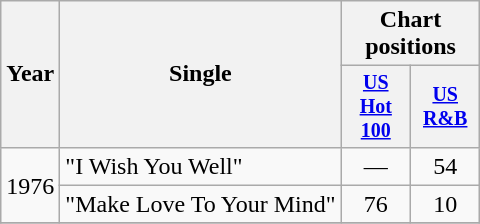<table class="wikitable" style="text-align:center;">
<tr>
<th rowspan="2">Year</th>
<th rowspan="2">Single</th>
<th colspan="3">Chart positions</th>
</tr>
<tr style="font-size:smaller;">
<th width="40"><a href='#'>US<br>Hot 100</a></th>
<th width="40"><a href='#'>US<br>R&B</a></th>
</tr>
<tr>
<td rowspan="2">1976</td>
<td align="left">"I Wish You Well"</td>
<td>—</td>
<td>54</td>
</tr>
<tr>
<td align="left">"Make Love To Your Mind"</td>
<td>76</td>
<td>10</td>
</tr>
<tr>
</tr>
</table>
